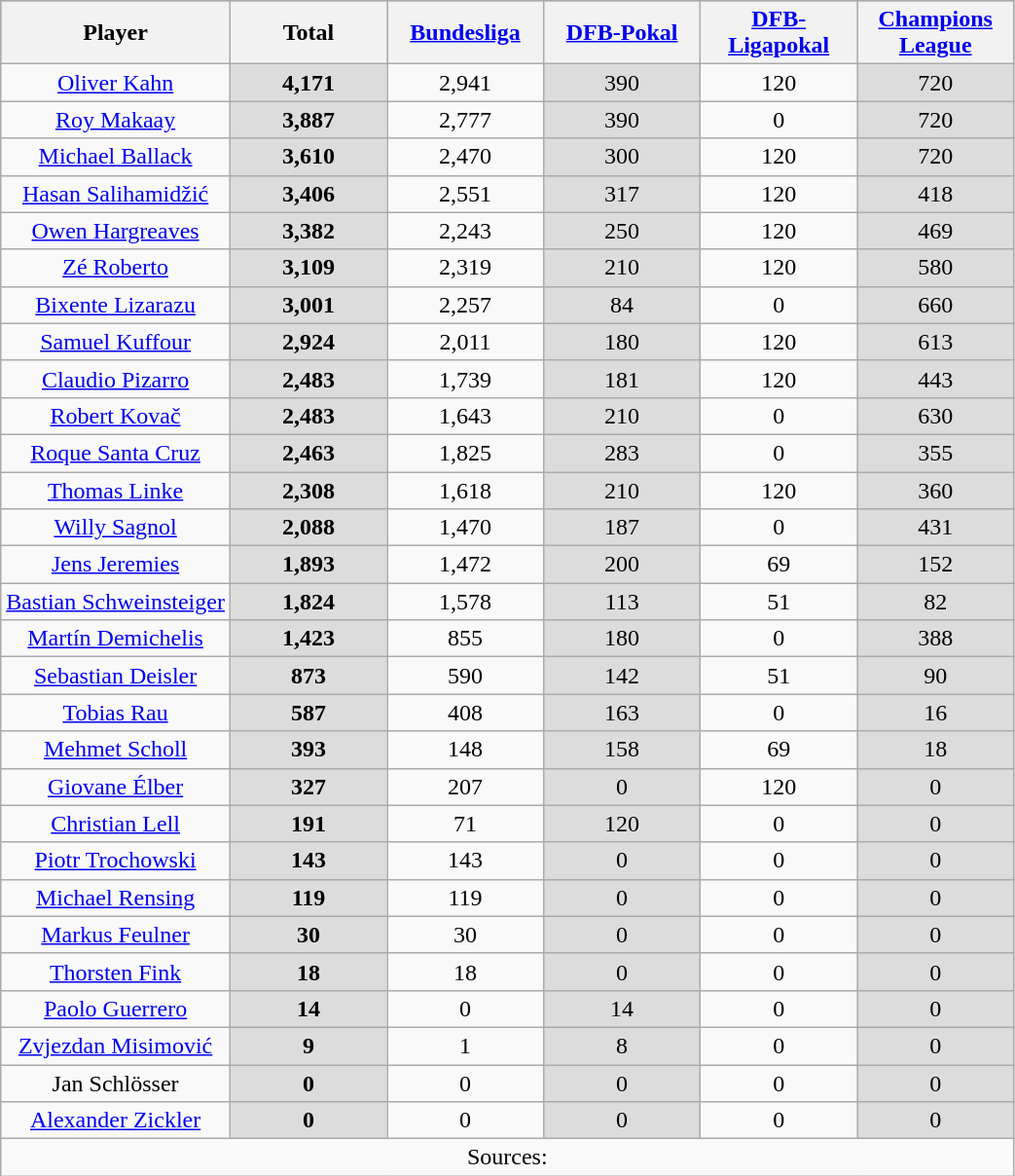<table class="wikitable" style="text-align: center">
<tr align="center" style="background:#9C9C9C">
<th>Player</th>
<th style="width:100px">Total</th>
<th style="width:100px"><a href='#'>Bundesliga</a></th>
<th style="width:100px"><a href='#'>DFB-Pokal</a></th>
<th style="width:100px"><a href='#'>DFB-Ligapokal</a></th>
<th style="width:100px"><a href='#'>Champions<br>League</a></th>
</tr>
<tr>
<td><a href='#'>Oliver Kahn</a></td>
<td style="background:#DCDCDC"><strong>4,171</strong> </td>
<td>2,941 </td>
<td style="background:#DCDCDC">390 </td>
<td>120 </td>
<td style="background:#DCDCDC">720 </td>
</tr>
<tr>
<td><a href='#'>Roy Makaay</a></td>
<td style="background:#DCDCDC"><strong>3,887</strong> </td>
<td>2,777 </td>
<td style="background:#DCDCDC">390 </td>
<td>0 </td>
<td style="background:#DCDCDC">720 </td>
</tr>
<tr>
<td><a href='#'>Michael Ballack</a></td>
<td style="background:#DCDCDC"><strong>3,610</strong> </td>
<td>2,470 </td>
<td style="background:#DCDCDC">300 </td>
<td>120 </td>
<td style="background:#DCDCDC">720 </td>
</tr>
<tr>
<td><a href='#'>Hasan Salihamidžić</a></td>
<td style="background:#DCDCDC"><strong>3,406</strong> </td>
<td>2,551 </td>
<td style="background:#DCDCDC">317 </td>
<td>120 </td>
<td style="background:#DCDCDC">418 </td>
</tr>
<tr>
<td><a href='#'>Owen Hargreaves</a></td>
<td style="background:#DCDCDC"><strong>3,382</strong> </td>
<td>2,243 </td>
<td style="background:#DCDCDC">250 </td>
<td>120 </td>
<td style="background:#DCDCDC">469 </td>
</tr>
<tr>
<td><a href='#'>Zé Roberto</a></td>
<td style="background:#DCDCDC"><strong>3,109</strong> </td>
<td>2,319 </td>
<td style="background:#DCDCDC">210 </td>
<td>120 </td>
<td style="background:#DCDCDC">580 </td>
</tr>
<tr>
<td><a href='#'>Bixente Lizarazu</a></td>
<td style="background:#DCDCDC"><strong>3,001</strong> </td>
<td>2,257 </td>
<td style="background:#DCDCDC">84 </td>
<td>0 </td>
<td style="background:#DCDCDC">660 </td>
</tr>
<tr>
<td><a href='#'>Samuel Kuffour</a></td>
<td style="background:#DCDCDC"><strong>2,924</strong> </td>
<td>2,011 </td>
<td style="background:#DCDCDC">180 </td>
<td>120 </td>
<td style="background:#DCDCDC">613 </td>
</tr>
<tr>
<td><a href='#'>Claudio Pizarro</a></td>
<td style="background:#DCDCDC"><strong>2,483</strong> </td>
<td>1,739 </td>
<td style="background:#DCDCDC">181 </td>
<td>120 </td>
<td style="background:#DCDCDC">443 </td>
</tr>
<tr>
<td><a href='#'>Robert Kovač</a></td>
<td style="background:#DCDCDC"><strong>2,483</strong> </td>
<td>1,643 </td>
<td style="background:#DCDCDC">210 </td>
<td>0 </td>
<td style="background:#DCDCDC">630 </td>
</tr>
<tr>
<td><a href='#'>Roque Santa Cruz</a></td>
<td style="background:#DCDCDC"><strong>2,463</strong> </td>
<td>1,825 </td>
<td style="background:#DCDCDC">283 </td>
<td>0 </td>
<td style="background:#DCDCDC">355 </td>
</tr>
<tr>
<td><a href='#'>Thomas Linke</a></td>
<td style="background:#DCDCDC"><strong>2,308</strong> </td>
<td>1,618 </td>
<td style="background:#DCDCDC">210 </td>
<td>120 </td>
<td style="background:#DCDCDC">360 </td>
</tr>
<tr>
<td><a href='#'>Willy Sagnol</a></td>
<td style="background:#DCDCDC"><strong>2,088</strong> </td>
<td>1,470 </td>
<td style="background:#DCDCDC">187 </td>
<td>0 </td>
<td style="background:#DCDCDC">431 </td>
</tr>
<tr>
<td><a href='#'>Jens Jeremies</a></td>
<td style="background:#DCDCDC"><strong>1,893</strong> </td>
<td>1,472 </td>
<td style="background:#DCDCDC">200 </td>
<td>69 </td>
<td style="background:#DCDCDC">152 </td>
</tr>
<tr>
<td><a href='#'>Bastian Schweinsteiger</a></td>
<td style="background:#DCDCDC"><strong>1,824</strong> </td>
<td>1,578 </td>
<td style="background:#DCDCDC">113 </td>
<td>51 </td>
<td style="background:#DCDCDC">82 </td>
</tr>
<tr>
<td><a href='#'>Martín Demichelis</a></td>
<td style="background:#DCDCDC"><strong>1,423</strong> </td>
<td>855 </td>
<td style="background:#DCDCDC">180 </td>
<td>0 </td>
<td style="background:#DCDCDC">388 </td>
</tr>
<tr>
<td><a href='#'>Sebastian Deisler</a></td>
<td style="background:#DCDCDC"><strong>873</strong> </td>
<td>590 </td>
<td style="background:#DCDCDC">142 </td>
<td>51 </td>
<td style="background:#DCDCDC">90 </td>
</tr>
<tr>
<td><a href='#'>Tobias Rau</a></td>
<td style="background:#DCDCDC"><strong>587</strong> </td>
<td>408 </td>
<td style="background:#DCDCDC">163 </td>
<td>0 </td>
<td style="background:#DCDCDC">16 </td>
</tr>
<tr>
<td><a href='#'>Mehmet Scholl</a></td>
<td style="background:#DCDCDC"><strong>393</strong> </td>
<td>148 </td>
<td style="background:#DCDCDC">158 </td>
<td>69 </td>
<td style="background:#DCDCDC">18 </td>
</tr>
<tr>
<td><a href='#'>Giovane Élber</a></td>
<td style="background:#DCDCDC"><strong>327</strong> </td>
<td>207 </td>
<td style="background:#DCDCDC">0 </td>
<td>120 </td>
<td style="background:#DCDCDC">0 </td>
</tr>
<tr>
<td><a href='#'>Christian Lell</a></td>
<td style="background:#DCDCDC"><strong>191</strong> </td>
<td>71 </td>
<td style="background:#DCDCDC">120 </td>
<td>0 </td>
<td style="background:#DCDCDC">0 </td>
</tr>
<tr>
<td><a href='#'>Piotr Trochowski</a></td>
<td style="background:#DCDCDC"><strong>143</strong> </td>
<td>143 </td>
<td style="background:#DCDCDC">0 </td>
<td>0 </td>
<td style="background:#DCDCDC">0 </td>
</tr>
<tr>
<td><a href='#'>Michael Rensing</a></td>
<td style="background:#DCDCDC"><strong>119</strong> </td>
<td>119 </td>
<td style="background:#DCDCDC">0 </td>
<td>0 </td>
<td style="background:#DCDCDC">0 </td>
</tr>
<tr>
<td><a href='#'>Markus Feulner</a></td>
<td style="background:#DCDCDC"><strong>30</strong> </td>
<td>30 </td>
<td style="background:#DCDCDC">0 </td>
<td>0 </td>
<td style="background:#DCDCDC">0 </td>
</tr>
<tr>
<td><a href='#'>Thorsten Fink</a></td>
<td style="background:#DCDCDC"><strong>18</strong> </td>
<td>18 </td>
<td style="background:#DCDCDC">0 </td>
<td>0 </td>
<td style="background:#DCDCDC">0 </td>
</tr>
<tr>
<td><a href='#'>Paolo Guerrero</a></td>
<td style="background:#DCDCDC"><strong>14</strong> </td>
<td>0 </td>
<td style="background:#DCDCDC">14 </td>
<td>0 </td>
<td style="background:#DCDCDC">0 </td>
</tr>
<tr>
<td><a href='#'>Zvjezdan Misimović</a></td>
<td style="background:#DCDCDC"><strong>9</strong> </td>
<td>1 </td>
<td style="background:#DCDCDC">8 </td>
<td>0 </td>
<td style="background:#DCDCDC">0 </td>
</tr>
<tr>
<td>Jan Schlösser</td>
<td style="background:#DCDCDC"><strong>0</strong> </td>
<td>0 </td>
<td style="background:#DCDCDC">0 </td>
<td>0 </td>
<td style="background:#DCDCDC">0 </td>
</tr>
<tr>
<td><a href='#'>Alexander Zickler</a></td>
<td style="background:#DCDCDC"><strong>0</strong> </td>
<td>0 </td>
<td style="background:#DCDCDC">0 </td>
<td>0 </td>
<td style="background:#DCDCDC">0 </td>
</tr>
<tr>
<td colspan="10">Sources:</td>
</tr>
</table>
